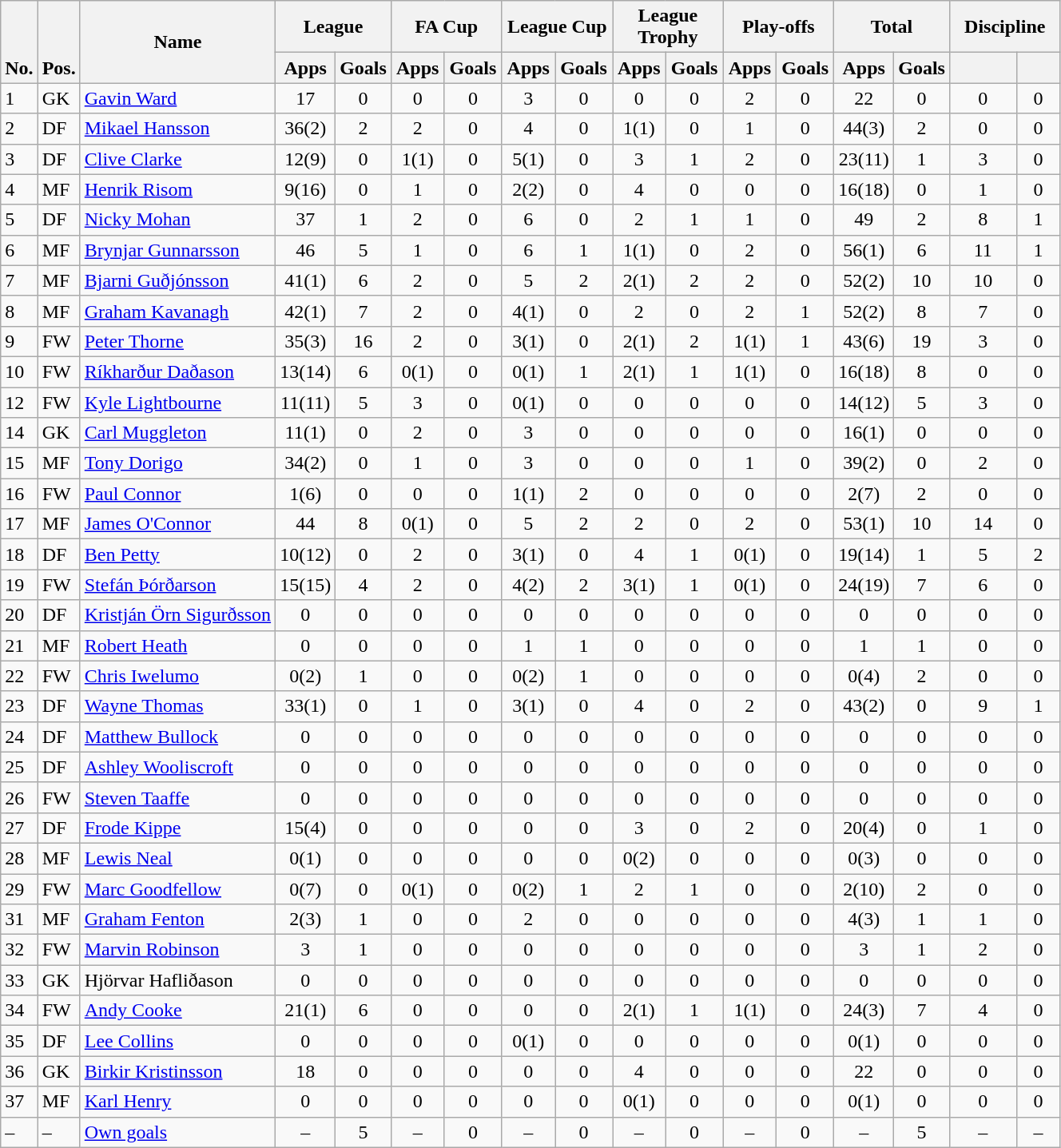<table class="wikitable" style="text-align:center">
<tr>
<th rowspan="2" valign="bottom">No.</th>
<th rowspan="2" valign="bottom">Pos.</th>
<th rowspan="2">Name</th>
<th colspan="2" width="85">League</th>
<th colspan="2" width="85">FA Cup</th>
<th colspan="2" width="85">League Cup</th>
<th colspan="2" width="85">League Trophy</th>
<th colspan="2" width="85">Play-offs</th>
<th colspan="2" width="85">Total</th>
<th colspan="2" width="85">Discipline</th>
</tr>
<tr>
<th>Apps</th>
<th>Goals</th>
<th>Apps</th>
<th>Goals</th>
<th>Apps</th>
<th>Goals</th>
<th>Apps</th>
<th>Goals</th>
<th>Apps</th>
<th>Goals</th>
<th>Apps</th>
<th>Goals</th>
<th></th>
<th></th>
</tr>
<tr>
<td align="left">1</td>
<td align="left">GK</td>
<td align="left"> <a href='#'>Gavin Ward</a></td>
<td>17</td>
<td>0</td>
<td>0</td>
<td>0</td>
<td>3</td>
<td>0</td>
<td>0</td>
<td>0</td>
<td>2</td>
<td>0</td>
<td>22</td>
<td>0</td>
<td>0</td>
<td>0</td>
</tr>
<tr>
<td align="left">2</td>
<td align="left">DF</td>
<td align="left"> <a href='#'>Mikael Hansson</a></td>
<td>36(2)</td>
<td>2</td>
<td>2</td>
<td>0</td>
<td>4</td>
<td>0</td>
<td>1(1)</td>
<td>0</td>
<td>1</td>
<td>0</td>
<td>44(3)</td>
<td>2</td>
<td>0</td>
<td>0</td>
</tr>
<tr>
<td align="left">3</td>
<td align="left">DF</td>
<td align="left"> <a href='#'>Clive Clarke</a></td>
<td>12(9)</td>
<td>0</td>
<td>1(1)</td>
<td>0</td>
<td>5(1)</td>
<td>0</td>
<td>3</td>
<td>1</td>
<td>2</td>
<td>0</td>
<td>23(11)</td>
<td>1</td>
<td>3</td>
<td>0</td>
</tr>
<tr>
<td align="left">4</td>
<td align="left">MF</td>
<td align="left"> <a href='#'>Henrik Risom</a></td>
<td>9(16)</td>
<td>0</td>
<td>1</td>
<td>0</td>
<td>2(2)</td>
<td>0</td>
<td>4</td>
<td>0</td>
<td>0</td>
<td>0</td>
<td>16(18)</td>
<td>0</td>
<td>1</td>
<td>0</td>
</tr>
<tr>
<td align="left">5</td>
<td align="left">DF</td>
<td align="left"> <a href='#'>Nicky Mohan</a></td>
<td>37</td>
<td>1</td>
<td>2</td>
<td>0</td>
<td>6</td>
<td>0</td>
<td>2</td>
<td>1</td>
<td>1</td>
<td>0</td>
<td>49</td>
<td>2</td>
<td>8</td>
<td>1</td>
</tr>
<tr>
<td align="left">6</td>
<td align="left">MF</td>
<td align="left"> <a href='#'>Brynjar Gunnarsson</a></td>
<td>46</td>
<td>5</td>
<td>1</td>
<td>0</td>
<td>6</td>
<td>1</td>
<td>1(1)</td>
<td>0</td>
<td>2</td>
<td>0</td>
<td>56(1)</td>
<td>6</td>
<td>11</td>
<td>1</td>
</tr>
<tr>
<td align="left">7</td>
<td align="left">MF</td>
<td align="left"> <a href='#'>Bjarni Guðjónsson</a></td>
<td>41(1)</td>
<td>6</td>
<td>2</td>
<td>0</td>
<td>5</td>
<td>2</td>
<td>2(1)</td>
<td>2</td>
<td>2</td>
<td>0</td>
<td>52(2)</td>
<td>10</td>
<td>10</td>
<td>0</td>
</tr>
<tr>
<td align="left">8</td>
<td align="left">MF</td>
<td align="left"> <a href='#'>Graham Kavanagh</a></td>
<td>42(1)</td>
<td>7</td>
<td>2</td>
<td>0</td>
<td>4(1)</td>
<td>0</td>
<td>2</td>
<td>0</td>
<td>2</td>
<td>1</td>
<td>52(2)</td>
<td>8</td>
<td>7</td>
<td>0</td>
</tr>
<tr>
<td align="left">9</td>
<td align="left">FW</td>
<td align="left"> <a href='#'>Peter Thorne</a></td>
<td>35(3)</td>
<td>16</td>
<td>2</td>
<td>0</td>
<td>3(1)</td>
<td>0</td>
<td>2(1)</td>
<td>2</td>
<td>1(1)</td>
<td>1</td>
<td>43(6)</td>
<td>19</td>
<td>3</td>
<td>0</td>
</tr>
<tr>
<td align="left">10</td>
<td align="left">FW</td>
<td align="left"> <a href='#'>Ríkharður Daðason</a></td>
<td>13(14)</td>
<td>6</td>
<td>0(1)</td>
<td>0</td>
<td>0(1)</td>
<td>1</td>
<td>2(1)</td>
<td>1</td>
<td>1(1)</td>
<td>0</td>
<td>16(18)</td>
<td>8</td>
<td>0</td>
<td>0</td>
</tr>
<tr>
<td align="left">12</td>
<td align="left">FW</td>
<td align="left"> <a href='#'>Kyle Lightbourne</a></td>
<td>11(11)</td>
<td>5</td>
<td>3</td>
<td>0</td>
<td>0(1)</td>
<td>0</td>
<td>0</td>
<td>0</td>
<td>0</td>
<td>0</td>
<td>14(12)</td>
<td>5</td>
<td>3</td>
<td>0</td>
</tr>
<tr>
<td align="left">14</td>
<td align="left">GK</td>
<td align="left"> <a href='#'>Carl Muggleton</a></td>
<td>11(1)</td>
<td>0</td>
<td>2</td>
<td>0</td>
<td>3</td>
<td>0</td>
<td>0</td>
<td>0</td>
<td>0</td>
<td>0</td>
<td>16(1)</td>
<td>0</td>
<td>0</td>
<td>0</td>
</tr>
<tr>
<td align="left">15</td>
<td align="left">MF</td>
<td align="left"> <a href='#'>Tony Dorigo</a></td>
<td>34(2)</td>
<td>0</td>
<td>1</td>
<td>0</td>
<td>3</td>
<td>0</td>
<td>0</td>
<td>0</td>
<td>1</td>
<td>0</td>
<td>39(2)</td>
<td>0</td>
<td>2</td>
<td>0</td>
</tr>
<tr>
<td align="left">16</td>
<td align="left">FW</td>
<td align="left"> <a href='#'>Paul Connor</a></td>
<td>1(6)</td>
<td>0</td>
<td>0</td>
<td>0</td>
<td>1(1)</td>
<td>2</td>
<td>0</td>
<td>0</td>
<td>0</td>
<td>0</td>
<td>2(7)</td>
<td>2</td>
<td>0</td>
<td>0</td>
</tr>
<tr>
<td align="left">17</td>
<td align="left">MF</td>
<td align="left"> <a href='#'>James O'Connor</a></td>
<td>44</td>
<td>8</td>
<td>0(1)</td>
<td>0</td>
<td>5</td>
<td>2</td>
<td>2</td>
<td>0</td>
<td>2</td>
<td>0</td>
<td>53(1)</td>
<td>10</td>
<td>14</td>
<td>0</td>
</tr>
<tr>
<td align="left">18</td>
<td align="left">DF</td>
<td align="left"> <a href='#'>Ben Petty</a></td>
<td>10(12)</td>
<td>0</td>
<td>2</td>
<td>0</td>
<td>3(1)</td>
<td>0</td>
<td>4</td>
<td>1</td>
<td>0(1)</td>
<td>0</td>
<td>19(14)</td>
<td>1</td>
<td>5</td>
<td>2</td>
</tr>
<tr>
<td align="left">19</td>
<td align="left">FW</td>
<td align="left"> <a href='#'>Stefán Þórðarson</a></td>
<td>15(15)</td>
<td>4</td>
<td>2</td>
<td>0</td>
<td>4(2)</td>
<td>2</td>
<td>3(1)</td>
<td>1</td>
<td>0(1)</td>
<td>0</td>
<td>24(19)</td>
<td>7</td>
<td>6</td>
<td>0</td>
</tr>
<tr>
<td align="left">20</td>
<td align="left">DF</td>
<td align="left"> <a href='#'>Kristján Örn Sigurðsson</a></td>
<td>0</td>
<td>0</td>
<td>0</td>
<td>0</td>
<td>0</td>
<td>0</td>
<td>0</td>
<td>0</td>
<td>0</td>
<td>0</td>
<td>0</td>
<td>0</td>
<td>0</td>
<td>0</td>
</tr>
<tr>
<td align="left">21</td>
<td align="left">MF</td>
<td align="left"> <a href='#'>Robert Heath</a></td>
<td>0</td>
<td>0</td>
<td>0</td>
<td>0</td>
<td>1</td>
<td>1</td>
<td>0</td>
<td>0</td>
<td>0</td>
<td>0</td>
<td>1</td>
<td>1</td>
<td>0</td>
<td>0</td>
</tr>
<tr>
<td align="left">22</td>
<td align="left">FW</td>
<td align="left"> <a href='#'>Chris Iwelumo</a></td>
<td>0(2)</td>
<td>1</td>
<td>0</td>
<td>0</td>
<td>0(2)</td>
<td>1</td>
<td>0</td>
<td>0</td>
<td>0</td>
<td>0</td>
<td>0(4)</td>
<td>2</td>
<td>0</td>
<td>0</td>
</tr>
<tr>
<td align="left">23</td>
<td align="left">DF</td>
<td align="left"> <a href='#'>Wayne Thomas</a></td>
<td>33(1)</td>
<td>0</td>
<td>1</td>
<td>0</td>
<td>3(1)</td>
<td>0</td>
<td>4</td>
<td>0</td>
<td>2</td>
<td>0</td>
<td>43(2)</td>
<td>0</td>
<td>9</td>
<td>1</td>
</tr>
<tr>
<td align="left">24</td>
<td align="left">DF</td>
<td align="left"> <a href='#'>Matthew Bullock</a></td>
<td>0</td>
<td>0</td>
<td>0</td>
<td>0</td>
<td>0</td>
<td>0</td>
<td>0</td>
<td>0</td>
<td>0</td>
<td>0</td>
<td>0</td>
<td>0</td>
<td>0</td>
<td>0</td>
</tr>
<tr>
<td align="left">25</td>
<td align="left">DF</td>
<td align="left"> <a href='#'>Ashley Wooliscroft</a></td>
<td>0</td>
<td>0</td>
<td>0</td>
<td>0</td>
<td>0</td>
<td>0</td>
<td>0</td>
<td>0</td>
<td>0</td>
<td>0</td>
<td>0</td>
<td>0</td>
<td>0</td>
<td>0</td>
</tr>
<tr>
<td align="left">26</td>
<td align="left">FW</td>
<td align="left"> <a href='#'>Steven Taaffe</a></td>
<td>0</td>
<td>0</td>
<td>0</td>
<td>0</td>
<td>0</td>
<td>0</td>
<td>0</td>
<td>0</td>
<td>0</td>
<td>0</td>
<td>0</td>
<td>0</td>
<td>0</td>
<td>0</td>
</tr>
<tr>
<td align="left">27</td>
<td align="left">DF</td>
<td align="left"> <a href='#'>Frode Kippe</a></td>
<td>15(4)</td>
<td>0</td>
<td>0</td>
<td>0</td>
<td>0</td>
<td>0</td>
<td>3</td>
<td>0</td>
<td>2</td>
<td>0</td>
<td>20(4)</td>
<td>0</td>
<td>1</td>
<td>0</td>
</tr>
<tr>
<td align="left">28</td>
<td align="left">MF</td>
<td align="left"> <a href='#'>Lewis Neal</a></td>
<td>0(1)</td>
<td>0</td>
<td>0</td>
<td>0</td>
<td>0</td>
<td>0</td>
<td>0(2)</td>
<td>0</td>
<td>0</td>
<td>0</td>
<td>0(3)</td>
<td>0</td>
<td>0</td>
<td>0</td>
</tr>
<tr>
<td align="left">29</td>
<td align="left">FW</td>
<td align="left"> <a href='#'>Marc Goodfellow</a></td>
<td>0(7)</td>
<td>0</td>
<td>0(1)</td>
<td>0</td>
<td>0(2)</td>
<td>1</td>
<td>2</td>
<td>1</td>
<td>0</td>
<td>0</td>
<td>2(10)</td>
<td>2</td>
<td>0</td>
<td>0</td>
</tr>
<tr>
<td align="left">31</td>
<td align="left">MF</td>
<td align="left"> <a href='#'>Graham Fenton</a></td>
<td>2(3)</td>
<td>1</td>
<td>0</td>
<td>0</td>
<td>2</td>
<td>0</td>
<td>0</td>
<td>0</td>
<td>0</td>
<td>0</td>
<td>4(3)</td>
<td>1</td>
<td>1</td>
<td>0</td>
</tr>
<tr>
<td align="left">32</td>
<td align="left">FW</td>
<td align="left"> <a href='#'>Marvin Robinson</a></td>
<td>3</td>
<td>1</td>
<td>0</td>
<td>0</td>
<td>0</td>
<td>0</td>
<td>0</td>
<td>0</td>
<td>0</td>
<td>0</td>
<td>3</td>
<td>1</td>
<td>2</td>
<td>0</td>
</tr>
<tr>
<td align="left">33</td>
<td align="left">GK</td>
<td align="left"> Hjörvar Hafliðason</td>
<td>0</td>
<td>0</td>
<td>0</td>
<td>0</td>
<td>0</td>
<td>0</td>
<td>0</td>
<td>0</td>
<td>0</td>
<td>0</td>
<td>0</td>
<td>0</td>
<td>0</td>
<td>0</td>
</tr>
<tr>
<td align="left">34</td>
<td align="left">FW</td>
<td align="left"> <a href='#'>Andy Cooke</a></td>
<td>21(1)</td>
<td>6</td>
<td>0</td>
<td>0</td>
<td>0</td>
<td>0</td>
<td>2(1)</td>
<td>1</td>
<td>1(1)</td>
<td>0</td>
<td>24(3)</td>
<td>7</td>
<td>4</td>
<td>0</td>
</tr>
<tr>
<td align="left">35</td>
<td align="left">DF</td>
<td align="left"> <a href='#'>Lee Collins</a></td>
<td>0</td>
<td>0</td>
<td>0</td>
<td>0</td>
<td>0(1)</td>
<td>0</td>
<td>0</td>
<td>0</td>
<td>0</td>
<td>0</td>
<td>0(1)</td>
<td>0</td>
<td>0</td>
<td>0</td>
</tr>
<tr>
<td align="left">36</td>
<td align="left">GK</td>
<td align="left"> <a href='#'>Birkir Kristinsson</a></td>
<td>18</td>
<td>0</td>
<td>0</td>
<td>0</td>
<td>0</td>
<td>0</td>
<td>4</td>
<td>0</td>
<td>0</td>
<td>0</td>
<td>22</td>
<td>0</td>
<td>0</td>
<td>0</td>
</tr>
<tr>
<td align="left">37</td>
<td align="left">MF</td>
<td align="left"> <a href='#'>Karl Henry</a></td>
<td>0</td>
<td>0</td>
<td>0</td>
<td>0</td>
<td>0</td>
<td>0</td>
<td>0(1)</td>
<td>0</td>
<td>0</td>
<td>0</td>
<td>0(1)</td>
<td>0</td>
<td>0</td>
<td>0</td>
</tr>
<tr>
<td align="left">–</td>
<td align="left">–</td>
<td align="left"><a href='#'>Own goals</a></td>
<td>–</td>
<td>5</td>
<td>–</td>
<td>0</td>
<td>–</td>
<td>0</td>
<td>–</td>
<td>0</td>
<td>–</td>
<td>0</td>
<td>–</td>
<td>5</td>
<td>–</td>
<td>–</td>
</tr>
</table>
